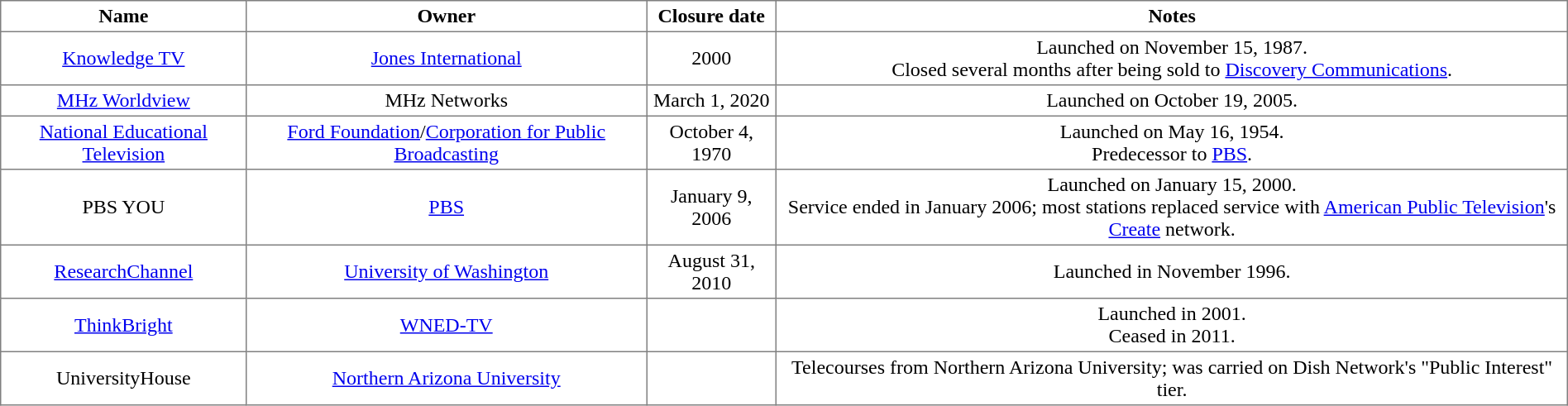<table class="toccolours sortable" style="border-collapse: collapse; text-align: center" width="100%" border="1" cellpadding="3">
<tr>
<th>Name</th>
<th>Owner</th>
<th>Closure date</th>
<th>Notes</th>
</tr>
<tr>
<td><a href='#'>Knowledge TV</a></td>
<td><a href='#'>Jones International</a></td>
<td>2000</td>
<td>Launched on November 15, 1987.<br>Closed several months after being sold to <a href='#'>Discovery Communications</a>.</td>
</tr>
<tr>
<td><a href='#'>MHz Worldview</a></td>
<td>MHz Networks</td>
<td>March 1, 2020</td>
<td>Launched on October 19, 2005.</td>
</tr>
<tr>
<td><a href='#'>National Educational Television</a></td>
<td><a href='#'>Ford Foundation</a>/<a href='#'>Corporation for Public Broadcasting</a></td>
<td>October 4, 1970</td>
<td>Launched on May 16, 1954.<br>Predecessor to <a href='#'>PBS</a>.</td>
</tr>
<tr>
<td>PBS YOU</td>
<td><a href='#'>PBS</a></td>
<td>January 9, 2006</td>
<td>Launched on January 15, 2000.<br>Service ended in January 2006; most stations replaced service with <a href='#'>American Public Television</a>'s <a href='#'>Create</a> network.</td>
</tr>
<tr>
<td><a href='#'>ResearchChannel</a></td>
<td><a href='#'>University of Washington</a></td>
<td>August 31, 2010</td>
<td>Launched in November 1996.</td>
</tr>
<tr>
<td><a href='#'>ThinkBright</a></td>
<td><a href='#'>WNED-TV</a></td>
<td></td>
<td>Launched in 2001.<br>Ceased in 2011.</td>
</tr>
<tr>
<td>UniversityHouse</td>
<td><a href='#'>Northern Arizona University</a></td>
<td></td>
<td>Telecourses from Northern Arizona University; was carried on Dish Network's "Public Interest" tier.</td>
</tr>
</table>
